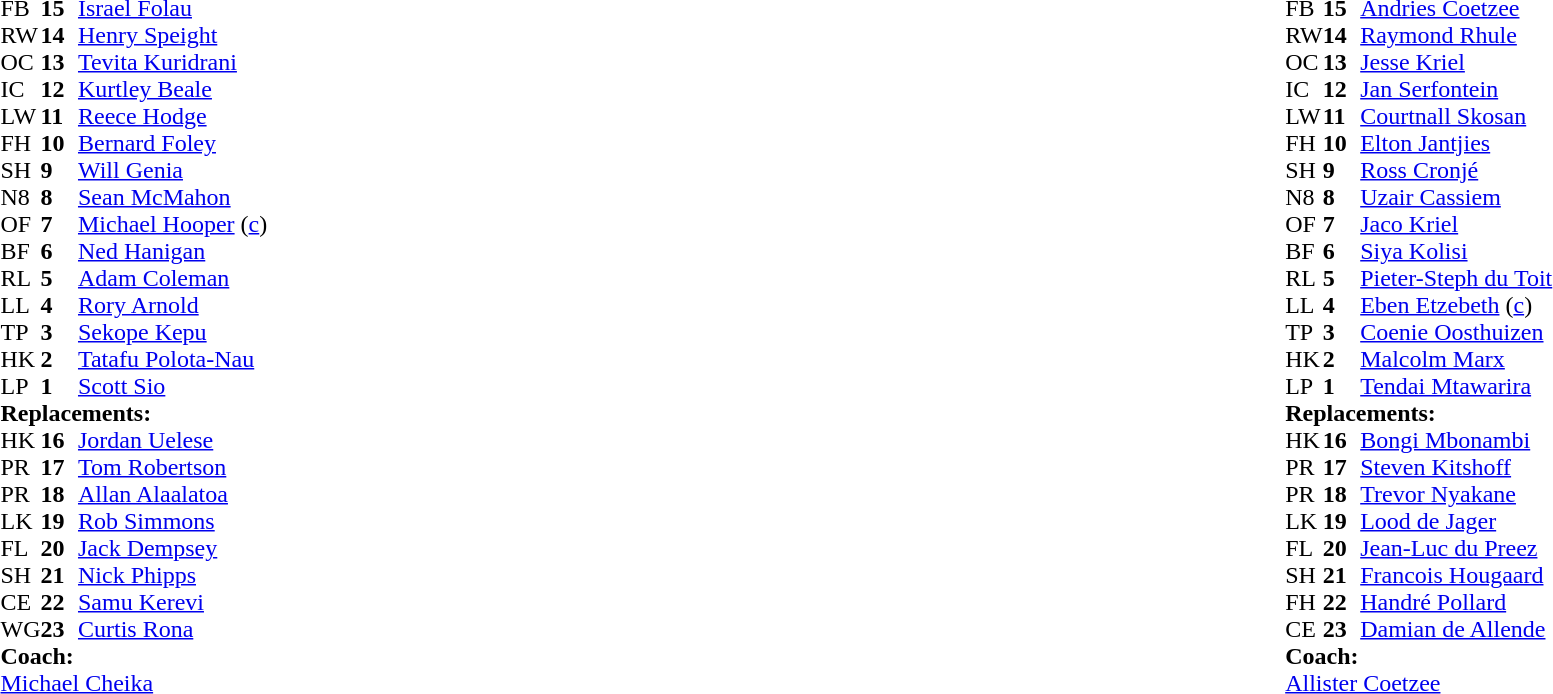<table style="width:100%;">
<tr>
<td style="vertical-align:top; width:50%"><br><table cellspacing="0" cellpadding="0">
<tr>
<th width="25"></th>
<th width="25"></th>
</tr>
<tr>
<td>FB</td>
<td><strong>15</strong></td>
<td><a href='#'>Israel Folau</a></td>
</tr>
<tr>
<td>RW</td>
<td><strong>14</strong></td>
<td><a href='#'>Henry Speight</a></td>
<td></td>
<td></td>
</tr>
<tr>
<td>OC</td>
<td><strong>13</strong></td>
<td><a href='#'>Tevita Kuridrani</a></td>
<td></td>
<td></td>
</tr>
<tr>
<td>IC</td>
<td><strong>12</strong></td>
<td><a href='#'>Kurtley Beale</a></td>
</tr>
<tr>
<td>LW</td>
<td><strong>11</strong></td>
<td><a href='#'>Reece Hodge</a></td>
</tr>
<tr>
<td>FH</td>
<td><strong>10</strong></td>
<td><a href='#'>Bernard Foley</a></td>
</tr>
<tr>
<td>SH</td>
<td><strong>9</strong></td>
<td><a href='#'>Will Genia</a></td>
<td></td>
<td></td>
</tr>
<tr>
<td>N8</td>
<td><strong>8</strong></td>
<td><a href='#'>Sean McMahon</a></td>
<td></td>
<td></td>
</tr>
<tr>
<td>OF</td>
<td><strong>7</strong></td>
<td><a href='#'>Michael Hooper</a> (<a href='#'>c</a>)</td>
</tr>
<tr>
<td>BF</td>
<td><strong>6</strong></td>
<td><a href='#'>Ned Hanigan</a></td>
</tr>
<tr>
<td>RL</td>
<td><strong>5</strong></td>
<td><a href='#'>Adam Coleman</a></td>
</tr>
<tr>
<td>LL</td>
<td><strong>4</strong></td>
<td><a href='#'>Rory Arnold</a></td>
<td></td>
<td></td>
</tr>
<tr>
<td>TP</td>
<td><strong>3</strong></td>
<td><a href='#'>Sekope Kepu</a></td>
<td></td>
<td></td>
</tr>
<tr>
<td>HK</td>
<td><strong>2</strong></td>
<td><a href='#'>Tatafu Polota-Nau</a></td>
<td></td>
<td></td>
<td></td>
<td></td>
</tr>
<tr>
<td>LP</td>
<td><strong>1</strong></td>
<td><a href='#'>Scott Sio</a></td>
<td></td>
<td></td>
</tr>
<tr>
<td colspan="3"><strong>Replacements:</strong></td>
</tr>
<tr>
<td>HK</td>
<td><strong>16</strong></td>
<td><a href='#'>Jordan Uelese</a></td>
<td></td>
<td></td>
<td></td>
<td></td>
</tr>
<tr>
<td>PR</td>
<td><strong>17</strong></td>
<td><a href='#'>Tom Robertson</a></td>
<td></td>
<td></td>
</tr>
<tr>
<td>PR</td>
<td><strong>18</strong></td>
<td><a href='#'>Allan Alaalatoa</a></td>
<td></td>
<td></td>
</tr>
<tr>
<td>LK</td>
<td><strong>19</strong></td>
<td><a href='#'>Rob Simmons</a></td>
<td></td>
<td></td>
</tr>
<tr>
<td>FL</td>
<td><strong>20</strong></td>
<td><a href='#'>Jack Dempsey</a></td>
<td></td>
<td></td>
</tr>
<tr>
<td>SH</td>
<td><strong>21</strong></td>
<td><a href='#'>Nick Phipps</a></td>
<td></td>
<td></td>
</tr>
<tr>
<td>CE</td>
<td><strong>22</strong></td>
<td><a href='#'>Samu Kerevi</a></td>
<td></td>
<td></td>
</tr>
<tr>
<td>WG</td>
<td><strong>23</strong></td>
<td><a href='#'>Curtis Rona</a></td>
<td></td>
<td></td>
</tr>
<tr>
<td colspan="3"><strong>Coach:</strong></td>
</tr>
<tr>
<td colspan="4"> <a href='#'>Michael Cheika</a></td>
</tr>
</table>
</td>
<td style="vertical-align:top"></td>
<td style="vertical-align:top; width:50%"><br><table cellspacing="0" cellpadding="0" style="margin:auto">
<tr>
<th width="25"></th>
<th width="25"></th>
</tr>
<tr>
<td>FB</td>
<td><strong>15</strong></td>
<td><a href='#'>Andries Coetzee</a></td>
</tr>
<tr>
<td>RW</td>
<td><strong>14</strong></td>
<td><a href='#'>Raymond Rhule</a></td>
</tr>
<tr>
<td>OC</td>
<td><strong>13</strong></td>
<td><a href='#'>Jesse Kriel</a></td>
</tr>
<tr>
<td>IC</td>
<td><strong>12</strong></td>
<td><a href='#'>Jan Serfontein</a></td>
</tr>
<tr>
<td>LW</td>
<td><strong>11</strong></td>
<td><a href='#'>Courtnall Skosan</a></td>
</tr>
<tr>
<td>FH</td>
<td><strong>10</strong></td>
<td><a href='#'>Elton Jantjies</a></td>
</tr>
<tr>
<td>SH</td>
<td><strong>9</strong></td>
<td><a href='#'>Ross Cronjé</a></td>
<td></td>
<td></td>
</tr>
<tr>
<td>N8</td>
<td><strong>8</strong></td>
<td><a href='#'>Uzair Cassiem</a></td>
<td></td>
<td></td>
</tr>
<tr>
<td>OF</td>
<td><strong>7</strong></td>
<td><a href='#'>Jaco Kriel</a></td>
</tr>
<tr>
<td>BF</td>
<td><strong>6</strong></td>
<td><a href='#'>Siya Kolisi</a></td>
</tr>
<tr>
<td>RL</td>
<td><strong>5</strong></td>
<td><a href='#'>Pieter-Steph du Toit</a></td>
<td></td>
<td></td>
</tr>
<tr>
<td>LL</td>
<td><strong>4</strong></td>
<td><a href='#'>Eben Etzebeth</a> (<a href='#'>c</a>)</td>
</tr>
<tr>
<td>TP</td>
<td><strong>3</strong></td>
<td><a href='#'>Coenie Oosthuizen</a></td>
<td></td>
<td></td>
<td></td>
</tr>
<tr>
<td>HK</td>
<td><strong>2</strong></td>
<td><a href='#'>Malcolm Marx</a></td>
</tr>
<tr>
<td>LP</td>
<td><strong>1</strong></td>
<td><a href='#'>Tendai Mtawarira</a></td>
<td></td>
<td></td>
</tr>
<tr>
<td colspan="3"><strong>Replacements:</strong></td>
</tr>
<tr>
<td>HK</td>
<td><strong>16</strong></td>
<td><a href='#'>Bongi Mbonambi</a></td>
</tr>
<tr>
<td>PR</td>
<td><strong>17</strong></td>
<td><a href='#'>Steven Kitshoff</a></td>
<td></td>
<td></td>
</tr>
<tr>
<td>PR</td>
<td><strong>18</strong></td>
<td><a href='#'>Trevor Nyakane</a></td>
<td></td>
<td></td>
<td></td>
</tr>
<tr>
<td>LK</td>
<td><strong>19</strong></td>
<td><a href='#'>Lood de Jager</a></td>
<td></td>
<td></td>
</tr>
<tr>
<td>FL</td>
<td><strong>20</strong></td>
<td><a href='#'>Jean-Luc du Preez</a></td>
<td></td>
<td></td>
</tr>
<tr>
<td>SH</td>
<td><strong>21</strong></td>
<td><a href='#'>Francois Hougaard</a></td>
<td></td>
<td></td>
</tr>
<tr>
<td>FH</td>
<td><strong>22</strong></td>
<td><a href='#'>Handré Pollard</a></td>
</tr>
<tr>
<td>CE</td>
<td><strong>23</strong></td>
<td><a href='#'>Damian de Allende</a></td>
</tr>
<tr>
<td colspan="3"><strong>Coach:</strong></td>
</tr>
<tr>
<td colspan="4"> <a href='#'>Allister Coetzee</a></td>
</tr>
</table>
</td>
</tr>
</table>
